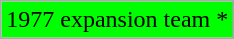<table class="wikitable" style="font-size:100%;line-height:1.1;">
<tr>
<td style="background-color:#00FF00;">1977 expansion team *</td>
</tr>
</table>
